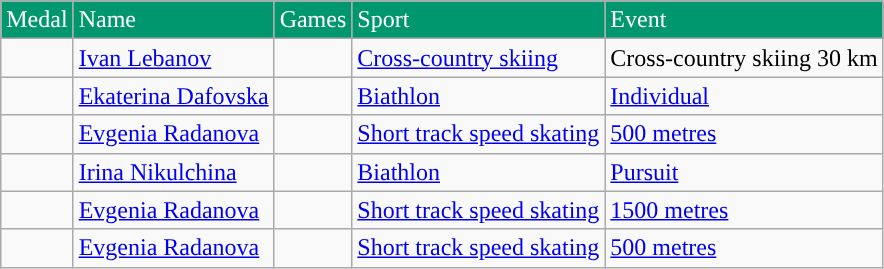<table class="wikitable sortable">
<tr style="color:white">
<td style="background:#00966E;">Medal</td>
<td style="background:#00966E;"> Name</td>
<td style="background:#00966E;">Games</td>
<td style="background:#00966E;">Sport</td>
<td style="background:#00966E;">Event</td>
</tr>
<tr>
<td></td>
<td><a href='#'>Ivan Lebanov</a></td>
<td></td>
<td> <a href='#'>Cross-country skiing</a></td>
<td>Cross-country skiing 30 km</td>
</tr>
<tr>
<td></td>
<td><a href='#'>Ekaterina Dafovska</a></td>
<td></td>
<td> <a href='#'>Biathlon</a></td>
<td><a href='#'>Individual</a></td>
</tr>
<tr>
<td></td>
<td><a href='#'>Evgenia Radanova</a></td>
<td></td>
<td> <a href='#'>Short track speed skating</a></td>
<td><a href='#'>500 metres</a></td>
</tr>
<tr>
<td></td>
<td><a href='#'>Irina Nikulchina</a></td>
<td></td>
<td> <a href='#'>Biathlon</a></td>
<td><a href='#'>Pursuit</a></td>
</tr>
<tr>
<td></td>
<td><a href='#'>Evgenia Radanova</a></td>
<td></td>
<td> <a href='#'>Short track speed skating</a></td>
<td><a href='#'>1500 metres</a></td>
</tr>
<tr>
<td></td>
<td><a href='#'>Evgenia Radanova</a></td>
<td></td>
<td> <a href='#'>Short track speed skating</a></td>
<td><a href='#'>500 metres</a></td>
</tr>
</table>
